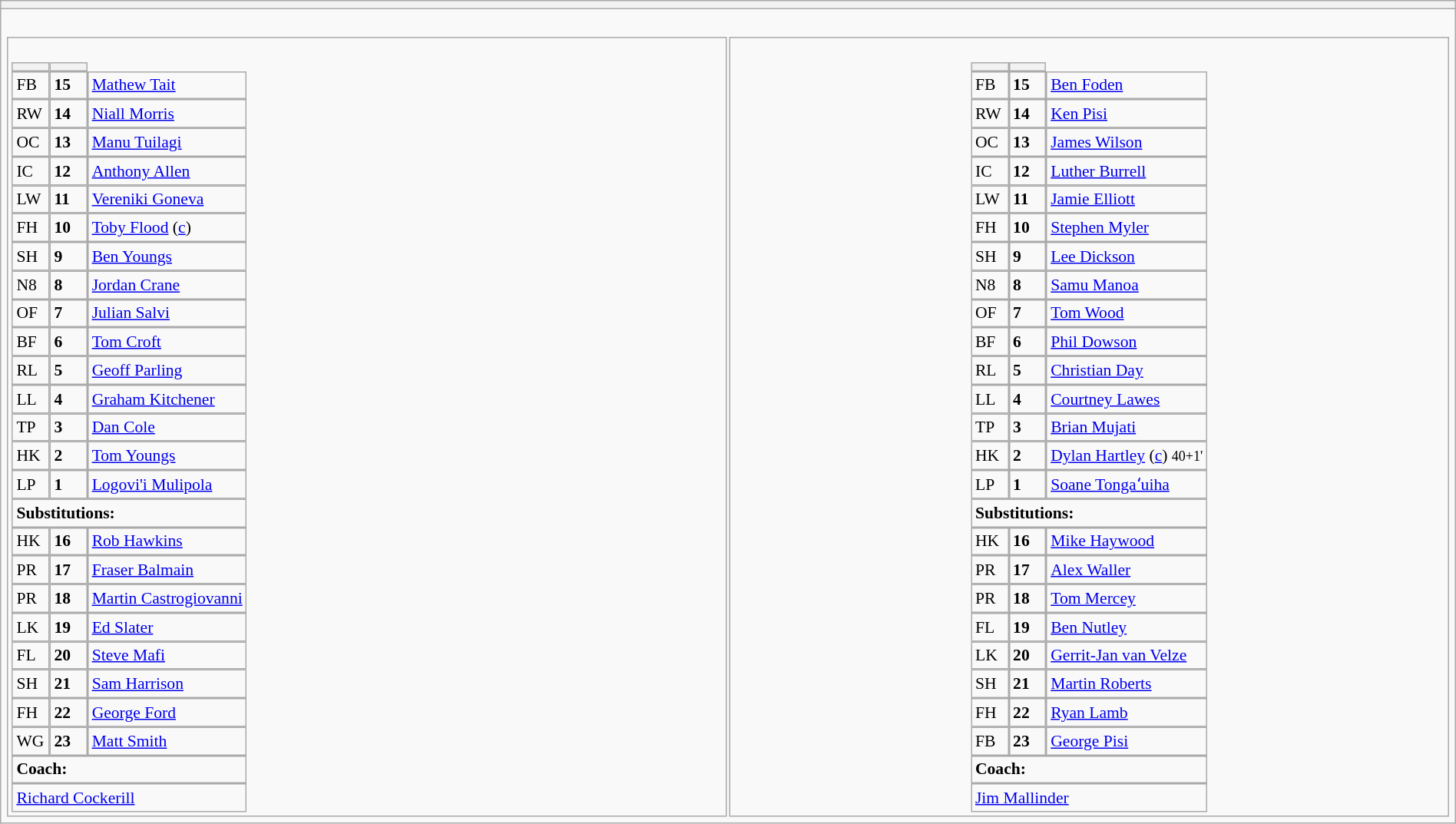<table style="width:100%" class="wikitable collapsible collapsed">
<tr>
<th></th>
</tr>
<tr>
<td><br>




<table width="100%">
<tr>
<td valign="top" width="50%"><br><table style="font-size: 90%" cellspacing="0" cellpadding="0">
<tr>
<th width="25"></th>
<th width="25"></th>
</tr>
<tr>
<td>FB</td>
<td><strong>15</strong></td>
<td> <a href='#'>Mathew Tait</a></td>
</tr>
<tr>
<td>RW</td>
<td><strong>14</strong></td>
<td> <a href='#'>Niall Morris</a></td>
</tr>
<tr>
<td>OC</td>
<td><strong>13</strong></td>
<td> <a href='#'>Manu Tuilagi</a></td>
</tr>
<tr>
<td>IC</td>
<td><strong>12</strong></td>
<td> <a href='#'>Anthony Allen</a></td>
</tr>
<tr>
<td>LW</td>
<td><strong>11</strong></td>
<td> <a href='#'>Vereniki Goneva</a> </td>
</tr>
<tr>
<td>FH</td>
<td><strong>10</strong></td>
<td> <a href='#'>Toby Flood</a> (<a href='#'>c</a>) </td>
</tr>
<tr>
<td>SH</td>
<td><strong>9</strong></td>
<td> <a href='#'>Ben Youngs</a> </td>
</tr>
<tr>
<td>N8</td>
<td><strong>8</strong></td>
<td> <a href='#'>Jordan Crane</a> </td>
</tr>
<tr>
<td>OF</td>
<td><strong>7</strong></td>
<td> <a href='#'>Julian Salvi</a></td>
</tr>
<tr>
<td>BF</td>
<td><strong>6</strong></td>
<td> <a href='#'>Tom Croft</a></td>
</tr>
<tr>
<td>RL</td>
<td><strong>5</strong></td>
<td> <a href='#'>Geoff Parling</a></td>
</tr>
<tr>
<td>LL</td>
<td><strong>4</strong></td>
<td> <a href='#'>Graham Kitchener</a> </td>
</tr>
<tr>
<td>TP</td>
<td><strong>3</strong></td>
<td> <a href='#'>Dan Cole</a> </td>
</tr>
<tr>
<td>HK</td>
<td><strong>2</strong></td>
<td> <a href='#'>Tom Youngs</a> </td>
</tr>
<tr>
<td>LP</td>
<td><strong>1</strong></td>
<td> <a href='#'>Logovi'i Mulipola</a> </td>
</tr>
<tr>
<td colspan=3><strong>Substitutions:</strong></td>
</tr>
<tr>
<td>HK</td>
<td><strong>16</strong></td>
<td> <a href='#'>Rob Hawkins</a> </td>
</tr>
<tr>
<td>PR</td>
<td><strong>17</strong></td>
<td> <a href='#'>Fraser Balmain</a> </td>
</tr>
<tr>
<td>PR</td>
<td><strong>18</strong></td>
<td> <a href='#'>Martin Castrogiovanni</a> </td>
</tr>
<tr>
<td>LK</td>
<td><strong>19</strong></td>
<td> <a href='#'>Ed Slater</a> </td>
</tr>
<tr>
<td>FL</td>
<td><strong>20</strong></td>
<td> <a href='#'>Steve Mafi</a> </td>
</tr>
<tr>
<td>SH</td>
<td><strong>21</strong></td>
<td> <a href='#'>Sam Harrison</a> </td>
</tr>
<tr>
<td>FH</td>
<td><strong>22</strong></td>
<td> <a href='#'>George Ford</a> </td>
</tr>
<tr>
<td>WG</td>
<td><strong>23</strong></td>
<td> <a href='#'>Matt Smith</a> </td>
</tr>
<tr>
</tr>
<tr>
<td colspan="3"><strong>Coach:</strong></td>
</tr>
<tr>
<td colspan="4"> <a href='#'>Richard Cockerill</a></td>
</tr>
</table>
</td>
<td valign="top" width="50%"><br><table style="font-size: 90%" cellspacing="0" cellpadding="0" align="center">
<tr>
<th width="25"></th>
<th width="25"></th>
</tr>
<tr>
<td>FB</td>
<td><strong>15</strong></td>
<td> <a href='#'>Ben Foden</a> </td>
</tr>
<tr>
<td>RW</td>
<td><strong>14</strong></td>
<td> <a href='#'>Ken Pisi</a></td>
</tr>
<tr>
<td>OC</td>
<td><strong>13</strong></td>
<td> <a href='#'>James Wilson</a></td>
</tr>
<tr>
<td>IC</td>
<td><strong>12</strong></td>
<td> <a href='#'>Luther Burrell</a></td>
</tr>
<tr>
<td>LW</td>
<td><strong>11</strong></td>
<td> <a href='#'>Jamie Elliott</a> </td>
</tr>
<tr>
<td>FH</td>
<td><strong>10</strong></td>
<td> <a href='#'>Stephen Myler</a> </td>
</tr>
<tr>
<td>SH</td>
<td><strong>9</strong></td>
<td> <a href='#'>Lee Dickson</a> </td>
</tr>
<tr>
<td>N8</td>
<td><strong>8</strong></td>
<td> <a href='#'>Samu Manoa</a></td>
</tr>
<tr>
<td>OF</td>
<td><strong>7</strong></td>
<td> <a href='#'>Tom Wood</a></td>
</tr>
<tr>
<td>BF</td>
<td><strong>6</strong></td>
<td> <a href='#'>Phil Dowson</a> </td>
</tr>
<tr>
<td>RL</td>
<td><strong>5</strong></td>
<td> <a href='#'>Christian Day</a> </td>
</tr>
<tr>
<td>LL</td>
<td><strong>4</strong></td>
<td> <a href='#'>Courtney Lawes</a></td>
</tr>
<tr>
<td>TP</td>
<td><strong>3</strong></td>
<td> <a href='#'>Brian Mujati</a> </td>
</tr>
<tr>
<td>HK</td>
<td><strong>2</strong></td>
<td> <a href='#'>Dylan Hartley</a> (<a href='#'>c</a>) <small>40+1'</small></td>
</tr>
<tr>
<td>LP</td>
<td><strong>1</strong></td>
<td> <a href='#'>Soane Tongaʻuiha</a> </td>
</tr>
<tr>
<td colspan=3><strong>Substitutions:</strong></td>
</tr>
<tr>
<td>HK</td>
<td><strong>16</strong></td>
<td> <a href='#'>Mike Haywood</a> </td>
</tr>
<tr>
<td>PR</td>
<td><strong>17</strong></td>
<td> <a href='#'>Alex Waller</a> </td>
</tr>
<tr>
<td>PR</td>
<td><strong>18</strong></td>
<td> <a href='#'>Tom Mercey</a> </td>
</tr>
<tr>
<td>FL</td>
<td><strong>19</strong></td>
<td> <a href='#'>Ben Nutley</a> </td>
</tr>
<tr>
<td>LK</td>
<td><strong>20</strong></td>
<td> <a href='#'>Gerrit-Jan van Velze</a> </td>
</tr>
<tr>
<td>SH</td>
<td><strong>21</strong></td>
<td> <a href='#'>Martin Roberts</a> </td>
</tr>
<tr>
<td>FH</td>
<td><strong>22</strong></td>
<td> <a href='#'>Ryan Lamb</a> </td>
</tr>
<tr>
<td>FB</td>
<td><strong>23</strong></td>
<td> <a href='#'>George Pisi</a> </td>
</tr>
<tr>
<td colspan="3"><strong>Coach:</strong></td>
</tr>
<tr>
<td colspan="4"> <a href='#'>Jim Mallinder</a></td>
</tr>
<tr>
</tr>
</table>
</td>
</tr>
</table>
</td>
</tr>
</table>
